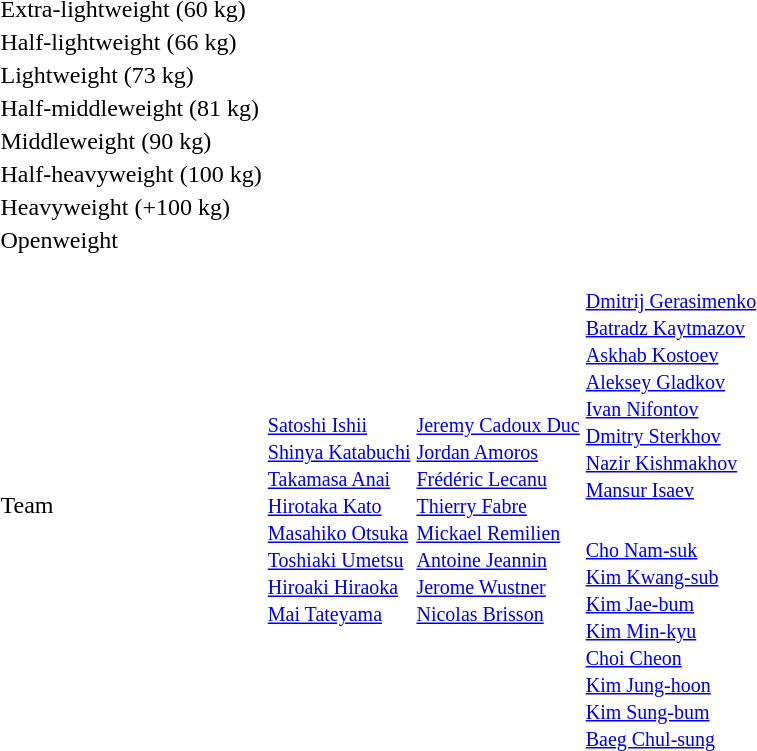<table>
<tr>
<td rowspan=2>Extra-lightweight (60 kg)</td>
<td rowspan=2></td>
<td rowspan=2></td>
<td></td>
</tr>
<tr>
<td></td>
</tr>
<tr>
<td rowspan=2>Half-lightweight (66 kg)</td>
<td rowspan=2></td>
<td rowspan=2></td>
<td></td>
</tr>
<tr>
<td></td>
</tr>
<tr>
<td rowspan=2>Lightweight (73 kg)</td>
<td rowspan=2></td>
<td rowspan=2></td>
<td></td>
</tr>
<tr>
<td></td>
</tr>
<tr>
<td rowspan=2>Half-middleweight (81 kg)</td>
<td rowspan=2></td>
<td rowspan=2></td>
<td></td>
</tr>
<tr>
<td></td>
</tr>
<tr>
<td rowspan=2>Middleweight (90 kg)</td>
<td rowspan=2></td>
<td rowspan=2></td>
<td></td>
</tr>
<tr>
<td></td>
</tr>
<tr>
<td rowspan=2>Half-heavyweight (100 kg)</td>
<td rowspan=2></td>
<td rowspan=2></td>
<td></td>
</tr>
<tr>
<td></td>
</tr>
<tr>
<td rowspan=2>Heavyweight (+100 kg)</td>
<td rowspan=2></td>
<td rowspan=2></td>
<td></td>
</tr>
<tr>
<td></td>
</tr>
<tr>
<td rowspan=2>Openweight</td>
<td rowspan=2></td>
<td rowspan=2></td>
<td></td>
</tr>
<tr>
<td></td>
</tr>
<tr>
<td rowspan=2>Team</td>
<td rowspan=2><br><small><a href='#'>Satoshi Ishii</a><br><a href='#'>Shinya Katabuchi</a><br><a href='#'>Takamasa Anai</a><br><a href='#'>Hirotaka Kato</a><br><a href='#'>Masahiko Otsuka</a><br><a href='#'>Toshiaki Umetsu</a><br><a href='#'>Hiroaki Hiraoka</a><br><a href='#'>Mai Tateyama</a></small></td>
<td rowspan=2><br><small><a href='#'>Jeremy Cadoux Duc</a><br><a href='#'>Jordan Amoros</a><br><a href='#'>Frédéric Lecanu</a><br><a href='#'>Thierry Fabre</a><br><a href='#'>Mickael Remilien</a><br><a href='#'>Antoine Jeannin</a><br><a href='#'>Jerome Wustner</a><br><a href='#'>Nicolas Brisson</a></small></td>
<td><br><small><a href='#'>Dmitrij Gerasimenko</a><br><a href='#'>Batradz Kaytmazov</a><br><a href='#'>Askhab Kostoev</a><br><a href='#'>Aleksey Gladkov</a><br><a href='#'>Ivan Nifontov</a><br><a href='#'>Dmitry Sterkhov</a><br><a href='#'>Nazir Kishmakhov</a><br><a href='#'>Mansur Isaev</a></small></td>
</tr>
<tr>
<td><br><small><a href='#'>Cho Nam-suk</a><br><a href='#'>Kim Kwang-sub</a><br><a href='#'>Kim Jae-bum</a><br><a href='#'>Kim Min-kyu</a><br><a href='#'>Choi Cheon</a><br><a href='#'>Kim Jung-hoon</a><br><a href='#'>Kim Sung-bum</a><br><a href='#'>Baeg Chul-sung</a></small></td>
</tr>
</table>
